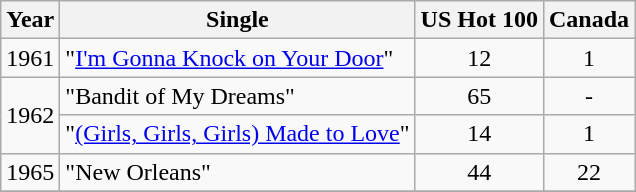<table class="wikitable">
<tr>
<th>Year</th>
<th>Single</th>
<th>US Hot 100</th>
<th>Canada</th>
</tr>
<tr>
<td>1961</td>
<td>"<a href='#'>I'm Gonna Knock on Your Door</a>"</td>
<td align="center">12</td>
<td align="center">1</td>
</tr>
<tr>
<td rowspan="2">1962</td>
<td>"Bandit of My Dreams"</td>
<td align="center">65</td>
<td align="center">-</td>
</tr>
<tr>
<td>"<a href='#'>(Girls, Girls, Girls) Made to Love</a>"</td>
<td align="center">14</td>
<td align="center">1</td>
</tr>
<tr>
<td>1965</td>
<td>"New Orleans"</td>
<td align="center">44</td>
<td align="center">22</td>
</tr>
<tr>
</tr>
</table>
